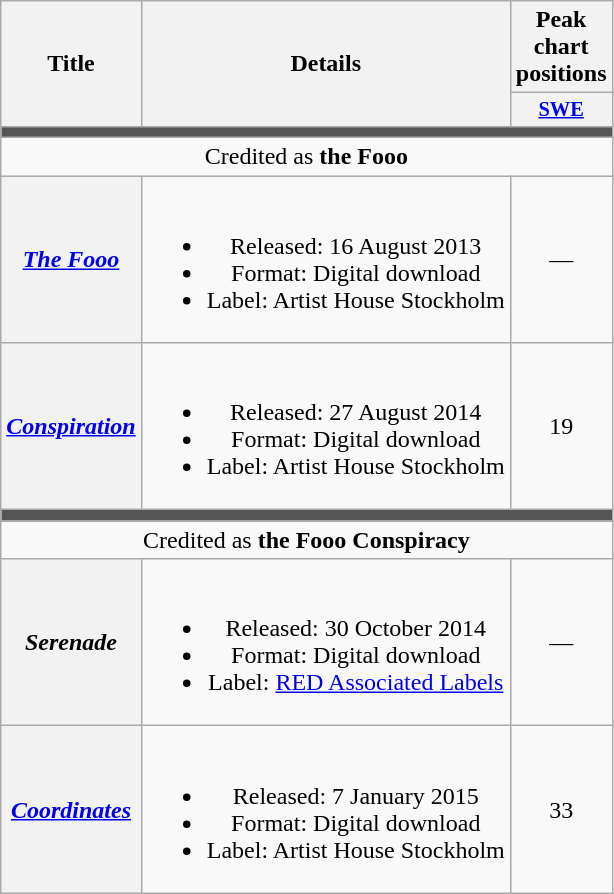<table class="wikitable plainrowheaders" style="text-align:center;">
<tr>
<th scope="col" rowspan="2">Title</th>
<th scope="col" rowspan="2">Details</th>
<th scope="col">Peak chart positions</th>
</tr>
<tr>
<th scope="col" style="width:3em;font-size:85%;"><a href='#'>SWE</a><br></th>
</tr>
<tr>
<td colspan="3" style="background:#555;"></td>
</tr>
<tr>
<td colspan=3>Credited as <strong>the Fooo</strong></td>
</tr>
<tr>
<th scope="row"><em><a href='#'>The Fooo</a></em></th>
<td><br><ul><li>Released: 16 August 2013</li><li>Format: Digital download</li><li>Label: Artist House Stockholm</li></ul></td>
<td>—</td>
</tr>
<tr>
<th scope="row"><em><a href='#'>Conspiration</a></em></th>
<td><br><ul><li>Released: 27 August 2014</li><li>Format: Digital download</li><li>Label: Artist House Stockholm</li></ul></td>
<td>19</td>
</tr>
<tr>
<td colspan="4" style="background:#555;"></td>
</tr>
<tr>
<td colspan="4">Credited as <strong>the Fooo Conspiracy</strong></td>
</tr>
<tr>
<th scope="row"><em>Serenade</em></th>
<td><br><ul><li>Released: 30 October 2014</li><li>Format: Digital download</li><li>Label: <a href='#'>RED Associated Labels</a></li></ul></td>
<td>—</td>
</tr>
<tr>
<th scope="row"><em><a href='#'>Coordinates</a></em></th>
<td><br><ul><li>Released: 7 January 2015</li><li>Format: Digital download</li><li>Label: Artist House Stockholm</li></ul></td>
<td>33</td>
</tr>
</table>
